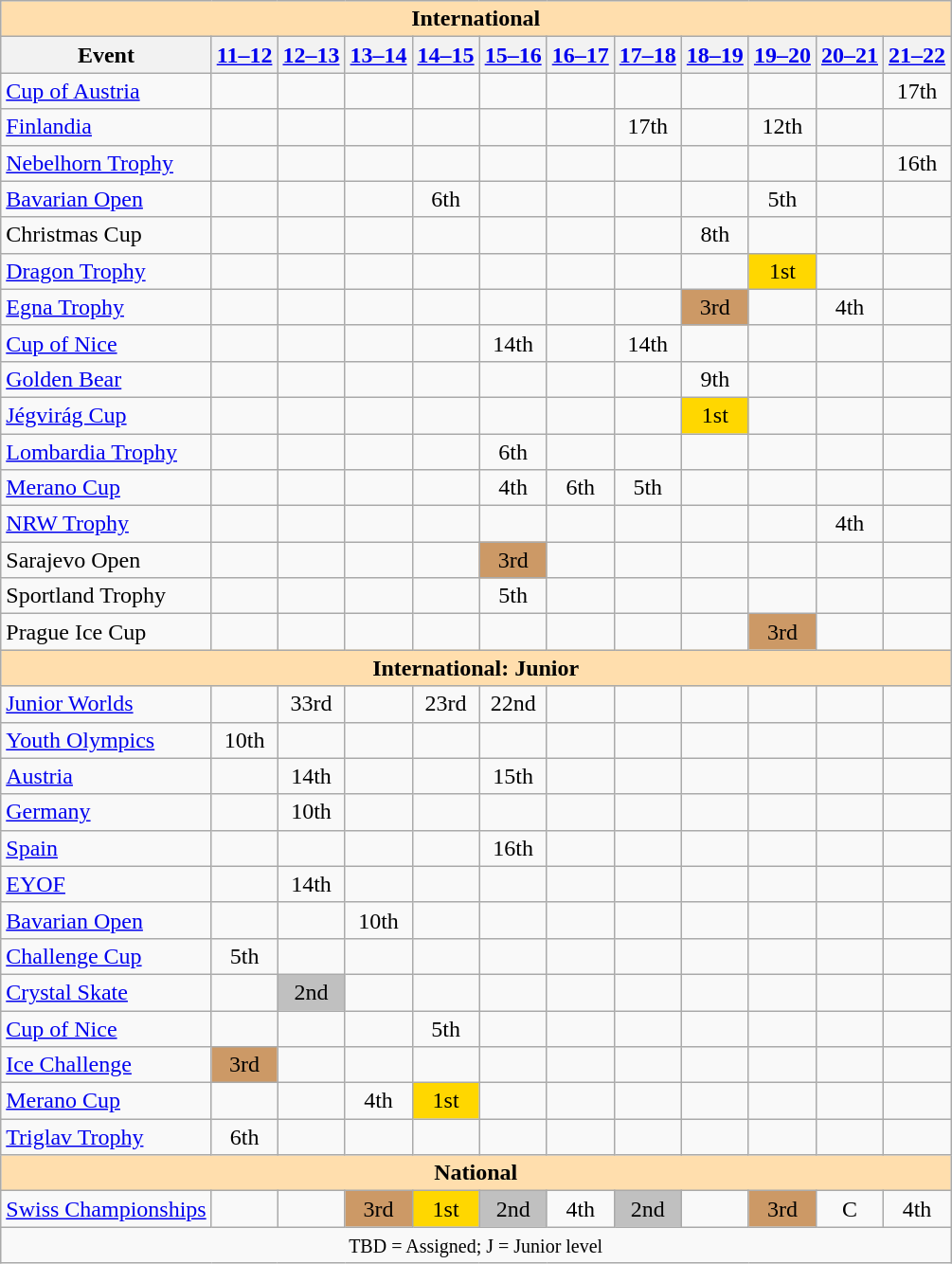<table class="wikitable" style="text-align:center">
<tr>
<th style="background-color: #ffdead; " colspan=12 align=center>International</th>
</tr>
<tr>
<th>Event</th>
<th><a href='#'>11–12</a></th>
<th><a href='#'>12–13</a></th>
<th><a href='#'>13–14</a></th>
<th><a href='#'>14–15</a></th>
<th><a href='#'>15–16</a></th>
<th><a href='#'>16–17</a></th>
<th><a href='#'>17–18</a></th>
<th><a href='#'>18–19</a></th>
<th><a href='#'>19–20</a></th>
<th><a href='#'>20–21</a></th>
<th><a href='#'>21–22</a></th>
</tr>
<tr>
<td align=left> <a href='#'>Cup of Austria</a></td>
<td></td>
<td></td>
<td></td>
<td></td>
<td></td>
<td></td>
<td></td>
<td></td>
<td></td>
<td></td>
<td>17th</td>
</tr>
<tr>
<td align=left> <a href='#'>Finlandia</a></td>
<td></td>
<td></td>
<td></td>
<td></td>
<td></td>
<td></td>
<td>17th</td>
<td></td>
<td>12th</td>
<td></td>
<td></td>
</tr>
<tr>
<td align=left> <a href='#'>Nebelhorn Trophy</a></td>
<td></td>
<td></td>
<td></td>
<td></td>
<td></td>
<td></td>
<td></td>
<td></td>
<td></td>
<td></td>
<td>16th</td>
</tr>
<tr>
<td align=left><a href='#'>Bavarian Open</a></td>
<td></td>
<td></td>
<td></td>
<td>6th</td>
<td></td>
<td></td>
<td></td>
<td></td>
<td>5th</td>
<td></td>
<td></td>
</tr>
<tr>
<td align=left>Christmas Cup</td>
<td></td>
<td></td>
<td></td>
<td></td>
<td></td>
<td></td>
<td></td>
<td>8th</td>
<td></td>
<td></td>
<td></td>
</tr>
<tr>
<td align=left><a href='#'>Dragon Trophy</a></td>
<td></td>
<td></td>
<td></td>
<td></td>
<td></td>
<td></td>
<td></td>
<td></td>
<td bgcolor=gold>1st</td>
<td></td>
<td></td>
</tr>
<tr>
<td align=left><a href='#'>Egna Trophy</a></td>
<td></td>
<td></td>
<td></td>
<td></td>
<td></td>
<td></td>
<td></td>
<td bgcolor=cc9966>3rd</td>
<td></td>
<td>4th</td>
<td></td>
</tr>
<tr>
<td align=left><a href='#'>Cup of Nice</a></td>
<td></td>
<td></td>
<td></td>
<td></td>
<td>14th</td>
<td></td>
<td>14th</td>
<td></td>
<td></td>
<td></td>
<td></td>
</tr>
<tr>
<td align=left><a href='#'>Golden Bear</a></td>
<td></td>
<td></td>
<td></td>
<td></td>
<td></td>
<td></td>
<td></td>
<td>9th</td>
<td></td>
<td></td>
<td></td>
</tr>
<tr>
<td align=left><a href='#'>Jégvirág Cup</a></td>
<td></td>
<td></td>
<td></td>
<td></td>
<td></td>
<td></td>
<td></td>
<td bgcolor=gold>1st</td>
<td></td>
<td></td>
<td></td>
</tr>
<tr>
<td align=left><a href='#'>Lombardia Trophy</a></td>
<td></td>
<td></td>
<td></td>
<td></td>
<td>6th</td>
<td></td>
<td></td>
<td></td>
<td></td>
<td></td>
<td></td>
</tr>
<tr>
<td align=left><a href='#'>Merano Cup</a></td>
<td></td>
<td></td>
<td></td>
<td></td>
<td>4th</td>
<td>6th</td>
<td>5th</td>
<td></td>
<td></td>
<td></td>
<td></td>
</tr>
<tr>
<td align=left><a href='#'>NRW Trophy</a></td>
<td></td>
<td></td>
<td></td>
<td></td>
<td></td>
<td></td>
<td></td>
<td></td>
<td></td>
<td>4th</td>
<td></td>
</tr>
<tr>
<td align=left>Sarajevo Open</td>
<td></td>
<td></td>
<td></td>
<td></td>
<td bgcolor=cc9966>3rd</td>
<td></td>
<td></td>
<td></td>
<td></td>
<td></td>
<td></td>
</tr>
<tr>
<td align=left>Sportland Trophy</td>
<td></td>
<td></td>
<td></td>
<td></td>
<td>5th</td>
<td></td>
<td></td>
<td></td>
<td></td>
<td></td>
<td></td>
</tr>
<tr>
<td align=left>Prague Ice Cup</td>
<td></td>
<td></td>
<td></td>
<td></td>
<td></td>
<td></td>
<td></td>
<td></td>
<td bgcolor=cc9966>3rd</td>
<td></td>
<td></td>
</tr>
<tr>
<th style="background-color: #ffdead; " colspan=12 align=center>International: Junior</th>
</tr>
<tr>
<td align=left><a href='#'>Junior Worlds</a></td>
<td></td>
<td>33rd</td>
<td></td>
<td>23rd</td>
<td>22nd</td>
<td></td>
<td></td>
<td></td>
<td></td>
<td></td>
<td></td>
</tr>
<tr>
<td align=left><a href='#'>Youth Olympics</a></td>
<td>10th</td>
<td></td>
<td></td>
<td></td>
<td></td>
<td></td>
<td></td>
<td></td>
<td></td>
<td></td>
<td></td>
</tr>
<tr>
<td align=left> <a href='#'>Austria</a></td>
<td></td>
<td>14th</td>
<td></td>
<td></td>
<td>15th</td>
<td></td>
<td></td>
<td></td>
<td></td>
<td></td>
<td></td>
</tr>
<tr>
<td align=left> <a href='#'>Germany</a></td>
<td></td>
<td>10th</td>
<td></td>
<td></td>
<td></td>
<td></td>
<td></td>
<td></td>
<td></td>
<td></td>
<td></td>
</tr>
<tr>
<td align=left> <a href='#'>Spain</a></td>
<td></td>
<td></td>
<td></td>
<td></td>
<td>16th</td>
<td></td>
<td></td>
<td></td>
<td></td>
<td></td>
<td></td>
</tr>
<tr>
<td align=left><a href='#'>EYOF</a></td>
<td></td>
<td>14th</td>
<td></td>
<td></td>
<td></td>
<td></td>
<td></td>
<td></td>
<td></td>
<td></td>
<td></td>
</tr>
<tr>
<td align=left><a href='#'>Bavarian Open</a></td>
<td></td>
<td></td>
<td>10th</td>
<td></td>
<td></td>
<td></td>
<td></td>
<td></td>
<td></td>
<td></td>
<td></td>
</tr>
<tr>
<td align=left><a href='#'>Challenge Cup</a></td>
<td>5th</td>
<td></td>
<td></td>
<td></td>
<td></td>
<td></td>
<td></td>
<td></td>
<td></td>
<td></td>
<td></td>
</tr>
<tr>
<td align=left><a href='#'>Crystal Skate</a></td>
<td></td>
<td bgcolor=silver>2nd</td>
<td></td>
<td></td>
<td></td>
<td></td>
<td></td>
<td></td>
<td></td>
<td></td>
<td></td>
</tr>
<tr>
<td align=left><a href='#'>Cup of Nice</a></td>
<td></td>
<td></td>
<td></td>
<td>5th</td>
<td></td>
<td></td>
<td></td>
<td></td>
<td></td>
<td></td>
<td></td>
</tr>
<tr>
<td align=left><a href='#'>Ice Challenge</a></td>
<td bgcolor=cc9966>3rd</td>
<td></td>
<td></td>
<td></td>
<td></td>
<td></td>
<td></td>
<td></td>
<td></td>
<td></td>
<td></td>
</tr>
<tr>
<td align=left><a href='#'>Merano Cup</a></td>
<td></td>
<td></td>
<td>4th</td>
<td bgcolor=gold>1st</td>
<td></td>
<td></td>
<td></td>
<td></td>
<td></td>
<td></td>
<td></td>
</tr>
<tr>
<td align=left><a href='#'>Triglav Trophy</a></td>
<td>6th</td>
<td></td>
<td></td>
<td></td>
<td></td>
<td></td>
<td></td>
<td></td>
<td></td>
<td></td>
<td></td>
</tr>
<tr>
<th style="background-color: #ffdead; " colspan=12 align=center>National</th>
</tr>
<tr>
<td align=left><a href='#'>Swiss Championships</a></td>
<td></td>
<td></td>
<td bgcolor=cc9966>3rd</td>
<td bgcolor=gold>1st</td>
<td bgcolor=silver>2nd</td>
<td>4th</td>
<td bgcolor=silver>2nd</td>
<td></td>
<td bgcolor=cc9966>3rd</td>
<td>C</td>
<td>4th</td>
</tr>
<tr>
<td colspan=12 align=center><small>TBD = Assigned; J = Junior level </small></td>
</tr>
</table>
